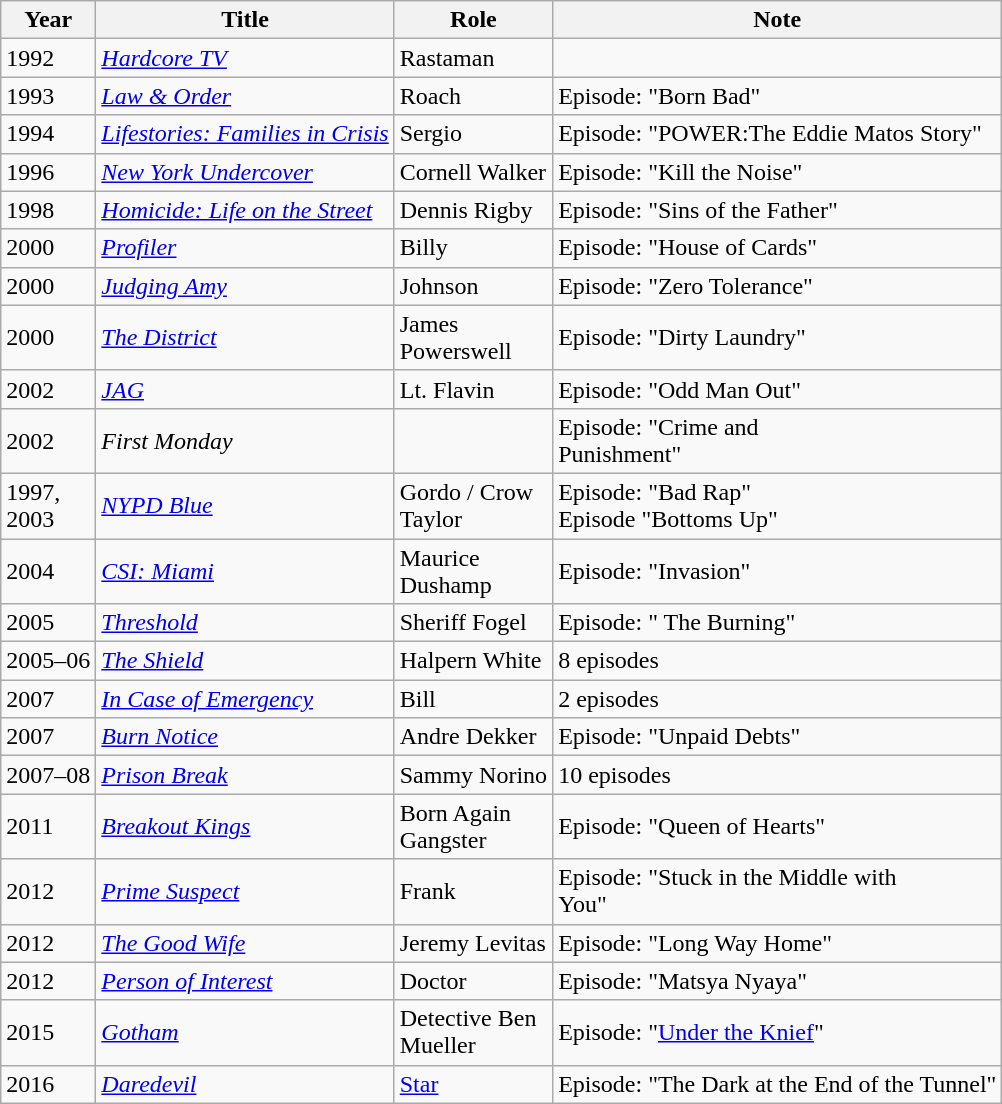<table class="wikitable">
<tr>
<th>Year</th>
<th>Title</th>
<th>Role</th>
<th>Note</th>
</tr>
<tr>
<td>1992</td>
<td><em><a href='#'>Hardcore TV</a></em></td>
<td>Rastaman</td>
<td></td>
</tr>
<tr>
<td>1993</td>
<td><em><a href='#'>Law & Order</a></em></td>
<td>Roach</td>
<td>Episode: "Born Bad"</td>
</tr>
<tr>
<td>1994</td>
<td><em><a href='#'>Lifestories: Families in Crisis</a></em></td>
<td>Sergio</td>
<td>Episode: "POWER:The Eddie Matos Story"</td>
</tr>
<tr>
<td>1996</td>
<td><em><a href='#'>New York Undercover</a></em></td>
<td>Cornell Walker</td>
<td>Episode: "Kill the Noise"</td>
</tr>
<tr>
<td>1998</td>
<td><em><a href='#'>Homicide: Life on the Street</a></em></td>
<td>Dennis Rigby</td>
<td>Episode: "Sins of the Father"</td>
</tr>
<tr>
<td>2000</td>
<td><em><a href='#'>Profiler</a></em></td>
<td>Billy</td>
<td>Episode: "House of Cards"</td>
</tr>
<tr>
<td>2000</td>
<td><em><a href='#'>Judging Amy</a></em></td>
<td>Johnson</td>
<td>Episode: "Zero Tolerance"</td>
</tr>
<tr>
<td>2000</td>
<td><em><a href='#'>The District</a></em></td>
<td>James<br>Powerswell</td>
<td>Episode: "Dirty Laundry"</td>
</tr>
<tr>
<td>2002</td>
<td><em><a href='#'>JAG</a></em></td>
<td>Lt. Flavin</td>
<td>Episode: "Odd Man Out"</td>
</tr>
<tr>
<td>2002</td>
<td><em>First Monday</em></td>
<td></td>
<td>Episode: "Crime and<br>Punishment"</td>
</tr>
<tr>
<td>1997,<br>2003</td>
<td><em><a href='#'>NYPD Blue</a></em></td>
<td>Gordo / Crow<br>Taylor</td>
<td>Episode: "Bad Rap"<br>Episode "Bottoms Up"</td>
</tr>
<tr>
<td>2004</td>
<td><em><a href='#'>CSI: Miami</a></em></td>
<td>Maurice<br>Dushamp</td>
<td>Episode: "Invasion"</td>
</tr>
<tr>
<td>2005</td>
<td><em><a href='#'>Threshold</a></em></td>
<td>Sheriff Fogel</td>
<td>Episode: " The Burning"</td>
</tr>
<tr>
<td>2005–06</td>
<td><em><a href='#'>The Shield</a></em></td>
<td>Halpern White</td>
<td>8 episodes</td>
</tr>
<tr>
<td>2007</td>
<td><em><a href='#'>In Case of Emergency</a></em></td>
<td>Bill</td>
<td>2 episodes</td>
</tr>
<tr>
<td>2007</td>
<td><em><a href='#'>Burn Notice</a></em></td>
<td>Andre Dekker</td>
<td>Episode: "Unpaid Debts"</td>
</tr>
<tr>
<td>2007–08</td>
<td><em><a href='#'>Prison Break</a></em></td>
<td>Sammy Norino</td>
<td>10 episodes</td>
</tr>
<tr>
<td>2011</td>
<td><em><a href='#'>Breakout Kings</a></em></td>
<td>Born Again<br>Gangster</td>
<td>Episode: "Queen of Hearts"</td>
</tr>
<tr>
<td>2012</td>
<td><em><a href='#'>Prime Suspect</a></em></td>
<td>Frank</td>
<td>Episode: "Stuck in the Middle with<br>You"</td>
</tr>
<tr>
<td>2012</td>
<td><em><a href='#'>The Good Wife</a></em></td>
<td>Jeremy Levitas</td>
<td>Episode: "Long Way Home"</td>
</tr>
<tr>
<td>2012</td>
<td><em><a href='#'>Person of Interest</a></em></td>
<td>Doctor</td>
<td>Episode: "Matsya Nyaya"</td>
</tr>
<tr>
<td>2015</td>
<td><em><a href='#'>Gotham</a></em></td>
<td>Detective Ben<br>Mueller</td>
<td>Episode: "<a href='#'>Under the Knief</a>"</td>
</tr>
<tr>
<td>2016</td>
<td><em><a href='#'>Daredevil</a></em></td>
<td><a href='#'>Star</a></td>
<td>Episode: "The Dark at the End of the Tunnel"</td>
</tr>
</table>
